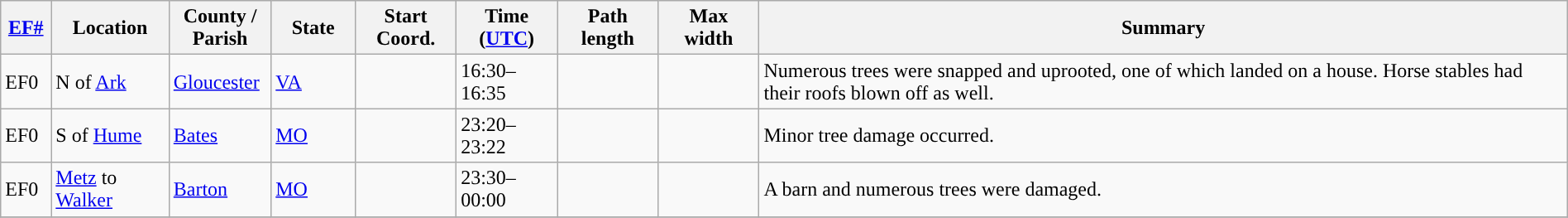<table class="wikitable sortable" style="width:100%;">
<tr>
<th scope="col"  style="width:3%; text-align:center;"><a href='#'>EF#</a></th>
<th scope="col"  style="width:7%; text-align:center;" class="unsortable">Location</th>
<th scope="col"  style="width:6%; text-align:center;" class="unsortable">County / Parish</th>
<th scope="col"  style="width:5%; text-align:center;">State</th>
<th scope="col"  style="width:6%; text-align:center;">Start Coord.</th>
<th scope="col"  style="width:6%; text-align:center;">Time (<a href='#'>UTC</a>)</th>
<th scope="col"  style="width:6%; text-align:center;">Path length</th>
<th scope="col"  style="width:6%; text-align:center;">Max width</th>
<th scope="col" class="unsortable" style="width:48%; text-align:center;">Summary</th>
</tr>
<tr>
<td>EF0</td>
<td>N of <a href='#'>Ark</a></td>
<td><a href='#'>Gloucester</a></td>
<td><a href='#'>VA</a></td>
<td></td>
<td>16:30–16:35</td>
<td></td>
<td></td>
<td>Numerous trees were snapped and uprooted, one of which landed on a house. Horse stables had their roofs blown off as well.</td>
</tr>
<tr>
<td>EF0</td>
<td>S of <a href='#'>Hume</a></td>
<td><a href='#'>Bates</a></td>
<td><a href='#'>MO</a></td>
<td></td>
<td>23:20–23:22</td>
<td></td>
<td></td>
<td>Minor tree damage occurred.</td>
</tr>
<tr>
<td>EF0</td>
<td><a href='#'>Metz</a> to <a href='#'>Walker</a></td>
<td><a href='#'>Barton</a></td>
<td><a href='#'>MO</a></td>
<td></td>
<td>23:30–00:00</td>
<td></td>
<td></td>
<td>A barn and numerous trees were damaged.</td>
</tr>
<tr>
</tr>
</table>
